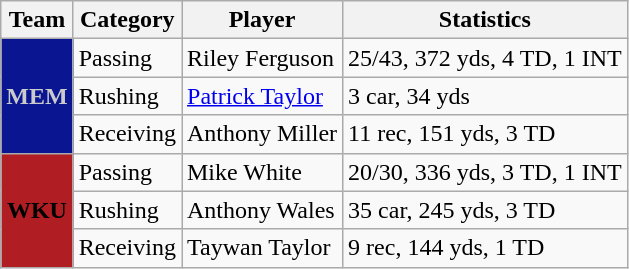<table class="wikitable">
<tr>
<th>Team</th>
<th>Category</th>
<th>Player</th>
<th>Statistics</th>
</tr>
<tr>
<td rowspan=3 style="background:#0a1691; color:#cbcbcb; text-align:center;"><strong>MEM</strong></td>
<td>Passing</td>
<td>Riley Ferguson</td>
<td>25/43, 372 yds, 4 TD, 1 INT</td>
</tr>
<tr>
<td>Rushing</td>
<td><a href='#'>Patrick Taylor</a></td>
<td>3 car, 34 yds</td>
</tr>
<tr>
<td>Receiving</td>
<td>Anthony Miller</td>
<td>11 rec, 151 yds, 3 TD</td>
</tr>
<tr>
<td rowspan=3 style="background:#b01e24; color:#000000; text-align:center;"><strong>WKU</strong></td>
<td>Passing</td>
<td>Mike White</td>
<td>20/30, 336 yds, 3 TD, 1 INT</td>
</tr>
<tr>
<td>Rushing</td>
<td>Anthony Wales</td>
<td>35 car, 245 yds, 3 TD</td>
</tr>
<tr>
<td>Receiving</td>
<td>Taywan Taylor</td>
<td>9 rec, 144 yds, 1 TD</td>
</tr>
</table>
